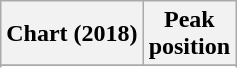<table class="wikitable plainrowheaders sortable" style="text-align:center">
<tr>
<th scope="col">Chart (2018)</th>
<th scope="col">Peak<br>position</th>
</tr>
<tr>
</tr>
<tr>
</tr>
<tr>
</tr>
</table>
